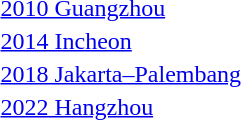<table>
<tr>
<td><a href='#'>2010 Guangzhou</a></td>
<td></td>
<td></td>
<td></td>
</tr>
<tr>
<td><a href='#'>2014 Incheon</a></td>
<td></td>
<td></td>
<td></td>
</tr>
<tr>
<td><a href='#'>2018 Jakarta–Palembang</a></td>
<td></td>
<td></td>
<td></td>
</tr>
<tr>
<td><a href='#'>2022 Hangzhou</a></td>
<td></td>
<td></td>
<td></td>
</tr>
<tr>
</tr>
</table>
